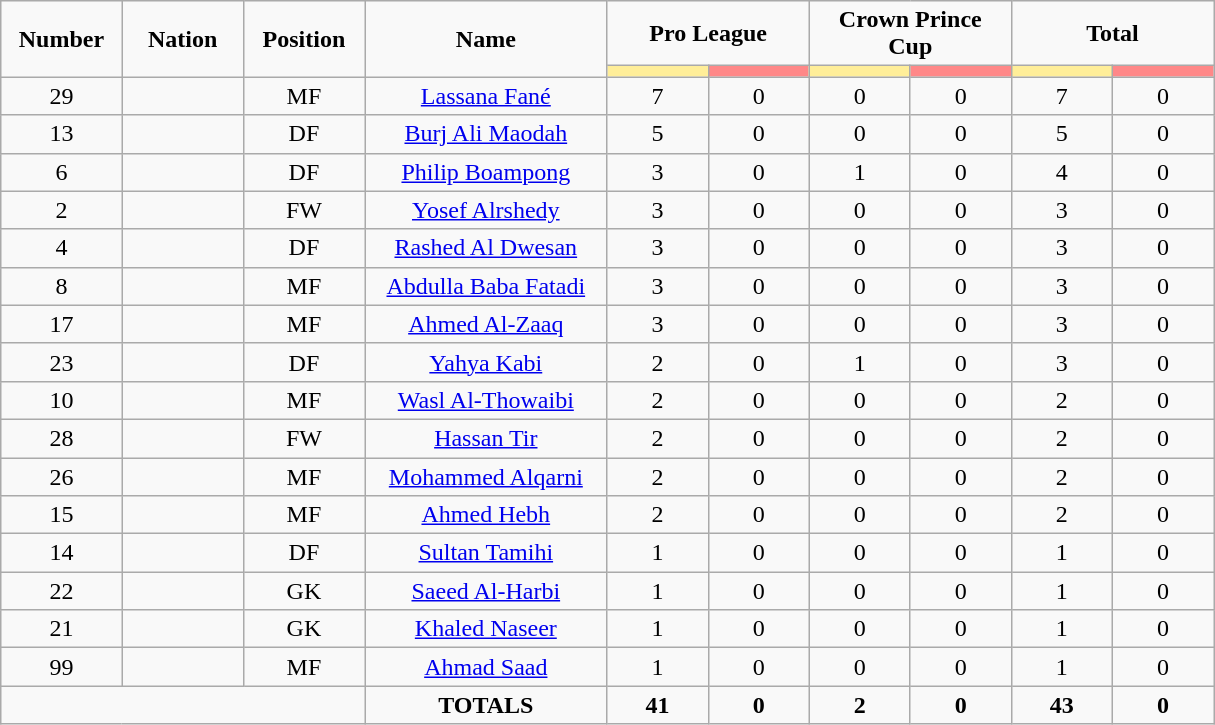<table class="wikitable" style="font-size: 100%; text-align: center;">
<tr>
<td rowspan="2" width="10%" align="center"><strong>Number</strong></td>
<td rowspan="2" width="10%" align="center"><strong>Nation</strong></td>
<td rowspan="2" width="10%" align="center"><strong>Position</strong></td>
<td rowspan="2" width="20%" align="center"><strong>Name</strong></td>
<td colspan="2" align="center"><strong>Pro League</strong></td>
<td colspan="2" align="center"><strong>Crown Prince Cup</strong></td>
<td colspan="2" align="center"><strong>Total</strong></td>
</tr>
<tr>
<th width=60 style="background: #FFEE99"></th>
<th width=60 style="background: #FF8888"></th>
<th width=60 style="background: #FFEE99"></th>
<th width=60 style="background: #FF8888"></th>
<th width=60 style="background: #FFEE99"></th>
<th width=60 style="background: #FF8888"></th>
</tr>
<tr>
<td>29</td>
<td></td>
<td>MF</td>
<td><a href='#'>Lassana Fané</a></td>
<td>7</td>
<td>0</td>
<td>0</td>
<td>0</td>
<td>7</td>
<td>0</td>
</tr>
<tr>
<td>13</td>
<td></td>
<td>DF</td>
<td><a href='#'>Burj Ali Maodah</a></td>
<td>5</td>
<td>0</td>
<td>0</td>
<td>0</td>
<td>5</td>
<td>0</td>
</tr>
<tr>
<td>6</td>
<td></td>
<td>DF</td>
<td><a href='#'>Philip Boampong</a></td>
<td>3</td>
<td>0</td>
<td>1</td>
<td>0</td>
<td>4</td>
<td>0</td>
</tr>
<tr>
<td>2</td>
<td></td>
<td>FW</td>
<td><a href='#'>Yosef Alrshedy</a></td>
<td>3</td>
<td>0</td>
<td>0</td>
<td>0</td>
<td>3</td>
<td>0</td>
</tr>
<tr>
<td>4</td>
<td></td>
<td>DF</td>
<td><a href='#'>Rashed Al Dwesan</a></td>
<td>3</td>
<td>0</td>
<td>0</td>
<td>0</td>
<td>3</td>
<td>0</td>
</tr>
<tr>
<td>8</td>
<td></td>
<td>MF</td>
<td><a href='#'>Abdulla Baba Fatadi</a></td>
<td>3</td>
<td>0</td>
<td>0</td>
<td>0</td>
<td>3</td>
<td>0</td>
</tr>
<tr>
<td>17</td>
<td></td>
<td>MF</td>
<td><a href='#'>Ahmed Al-Zaaq</a></td>
<td>3</td>
<td>0</td>
<td>0</td>
<td>0</td>
<td>3</td>
<td>0</td>
</tr>
<tr>
<td>23</td>
<td></td>
<td>DF</td>
<td><a href='#'>Yahya Kabi</a></td>
<td>2</td>
<td>0</td>
<td>1</td>
<td>0</td>
<td>3</td>
<td>0</td>
</tr>
<tr>
<td>10</td>
<td></td>
<td>MF</td>
<td><a href='#'>Wasl Al-Thowaibi</a></td>
<td>2</td>
<td>0</td>
<td>0</td>
<td>0</td>
<td>2</td>
<td>0</td>
</tr>
<tr>
<td>28</td>
<td></td>
<td>FW</td>
<td><a href='#'>Hassan Tir</a></td>
<td>2</td>
<td>0</td>
<td>0</td>
<td>0</td>
<td>2</td>
<td>0</td>
</tr>
<tr>
<td>26</td>
<td></td>
<td>MF</td>
<td><a href='#'>Mohammed Alqarni</a></td>
<td>2</td>
<td>0</td>
<td>0</td>
<td>0</td>
<td>2</td>
<td>0</td>
</tr>
<tr>
<td>15</td>
<td></td>
<td>MF</td>
<td><a href='#'>Ahmed Hebh</a></td>
<td>2</td>
<td>0</td>
<td>0</td>
<td>0</td>
<td>2</td>
<td>0</td>
</tr>
<tr>
<td>14</td>
<td></td>
<td>DF</td>
<td><a href='#'>Sultan Tamihi</a></td>
<td>1</td>
<td>0</td>
<td>0</td>
<td>0</td>
<td>1</td>
<td>0</td>
</tr>
<tr>
<td>22</td>
<td></td>
<td>GK</td>
<td><a href='#'>Saeed Al-Harbi</a></td>
<td>1</td>
<td>0</td>
<td>0</td>
<td>0</td>
<td>1</td>
<td>0</td>
</tr>
<tr>
<td>21</td>
<td></td>
<td>GK</td>
<td><a href='#'>Khaled Naseer</a></td>
<td>1</td>
<td>0</td>
<td>0</td>
<td>0</td>
<td>1</td>
<td>0</td>
</tr>
<tr>
<td>99</td>
<td></td>
<td>MF</td>
<td><a href='#'>Ahmad Saad</a></td>
<td>1</td>
<td>0</td>
<td>0</td>
<td>0</td>
<td>1</td>
<td>0</td>
</tr>
<tr>
<td colspan="3"></td>
<td><strong>TOTALS</strong></td>
<td><strong>41</strong></td>
<td><strong>0</strong></td>
<td><strong>2</strong></td>
<td><strong>0</strong></td>
<td><strong>43</strong></td>
<td><strong>0</strong></td>
</tr>
</table>
